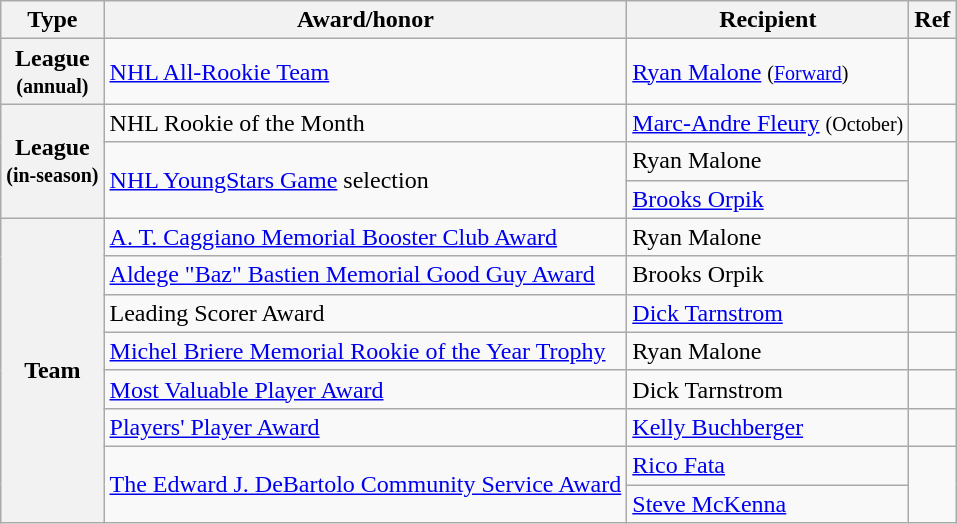<table class="wikitable">
<tr>
<th scope="col">Type</th>
<th scope="col">Award/honor</th>
<th scope="col">Recipient</th>
<th scope="col">Ref</th>
</tr>
<tr>
<th scope="row">League<br><small>(annual)</small></th>
<td><a href='#'>NHL All-Rookie Team</a></td>
<td><a href='#'>Ryan Malone</a> <small>(<a href='#'>Forward</a>)</small></td>
<td></td>
</tr>
<tr>
<th scope="row" rowspan="3">League<br><small>(in-season)</small></th>
<td>NHL Rookie of the Month</td>
<td><a href='#'>Marc-Andre Fleury</a> <small>(October)</small></td>
<td></td>
</tr>
<tr>
<td rowspan="2"><a href='#'>NHL YoungStars Game</a> selection</td>
<td>Ryan Malone</td>
<td rowspan="2"></td>
</tr>
<tr>
<td><a href='#'>Brooks Orpik</a></td>
</tr>
<tr>
<th scope="row" rowspan="8">Team</th>
<td><a href='#'>A. T. Caggiano Memorial Booster Club Award</a></td>
<td>Ryan Malone</td>
<td></td>
</tr>
<tr>
<td><a href='#'>Aldege "Baz" Bastien Memorial Good Guy Award</a></td>
<td>Brooks Orpik</td>
<td></td>
</tr>
<tr>
<td>Leading Scorer Award</td>
<td><a href='#'>Dick Tarnstrom</a></td>
<td></td>
</tr>
<tr>
<td><a href='#'>Michel Briere Memorial Rookie of the Year Trophy</a></td>
<td>Ryan Malone</td>
<td></td>
</tr>
<tr>
<td><a href='#'>Most Valuable Player Award</a></td>
<td>Dick Tarnstrom</td>
<td></td>
</tr>
<tr>
<td><a href='#'>Players' Player Award</a></td>
<td><a href='#'>Kelly Buchberger</a></td>
<td></td>
</tr>
<tr>
<td rowspan="2"><a href='#'>The Edward J. DeBartolo Community Service Award</a></td>
<td><a href='#'>Rico Fata</a></td>
<td rowspan="2"></td>
</tr>
<tr>
<td><a href='#'>Steve McKenna</a></td>
</tr>
</table>
